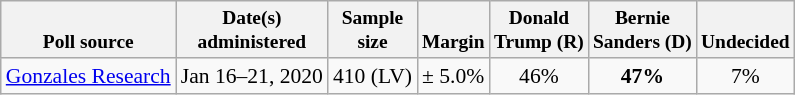<table class="wikitable" style="font-size:90%;text-align:center;">
<tr valign=bottom style="font-size:90%;">
<th>Poll source</th>
<th>Date(s)<br>administered</th>
<th>Sample<br>size</th>
<th>Margin<br></th>
<th>Donald<br>Trump (R)</th>
<th>Bernie<br>Sanders (D)</th>
<th>Undecided</th>
</tr>
<tr>
<td style="text-align:left;"><a href='#'>Gonzales Research</a></td>
<td>Jan 16–21, 2020</td>
<td>410 (LV)</td>
<td>± 5.0%</td>
<td>46%</td>
<td><strong>47%</strong></td>
<td>7%</td>
</tr>
</table>
